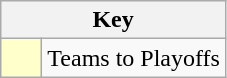<table class="wikitable" style="text-align: center;">
<tr>
<th colspan=2>Key</th>
</tr>
<tr>
<td style="background:#ffffcc; width:20px;"></td>
<td align=left>Teams to Playoffs</td>
</tr>
</table>
